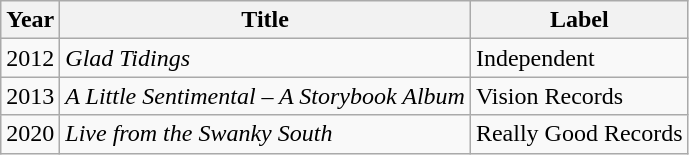<table class="wikitable">
<tr>
<th>Year</th>
<th>Title</th>
<th>Label</th>
</tr>
<tr>
<td>2012</td>
<td><em>Glad Tidings</em></td>
<td>Independent</td>
</tr>
<tr>
<td>2013</td>
<td><em>A Little Sentimental – A Storybook Album</em></td>
<td>Vision Records</td>
</tr>
<tr>
<td>2020</td>
<td><em>Live from the Swanky South</em></td>
<td>Really Good Records</td>
</tr>
</table>
